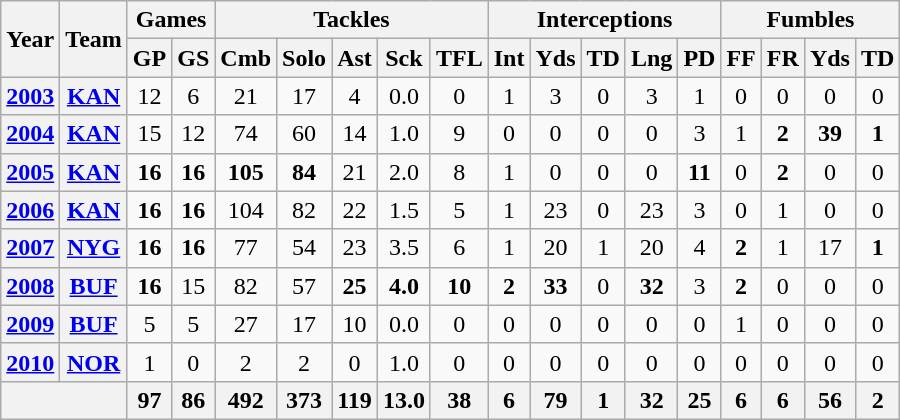<table class="wikitable" style="text-align:center">
<tr>
<th rowspan="2">Year</th>
<th rowspan="2">Team</th>
<th colspan="2">Games</th>
<th colspan="5">Tackles</th>
<th colspan="5">Interceptions</th>
<th colspan="4">Fumbles</th>
</tr>
<tr>
<th>GP</th>
<th>GS</th>
<th>Cmb</th>
<th>Solo</th>
<th>Ast</th>
<th>Sck</th>
<th>TFL</th>
<th>Int</th>
<th>Yds</th>
<th>TD</th>
<th>Lng</th>
<th>PD</th>
<th>FF</th>
<th>FR</th>
<th>Yds</th>
<th>TD</th>
</tr>
<tr>
<th><a href='#'>2003</a></th>
<th><a href='#'>KAN</a></th>
<td>12</td>
<td>6</td>
<td>21</td>
<td>17</td>
<td>4</td>
<td>0.0</td>
<td>0</td>
<td>1</td>
<td>3</td>
<td>0</td>
<td>3</td>
<td>1</td>
<td>0</td>
<td>0</td>
<td>0</td>
<td>0</td>
</tr>
<tr>
<th><a href='#'>2004</a></th>
<th><a href='#'>KAN</a></th>
<td>15</td>
<td>12</td>
<td>74</td>
<td>60</td>
<td>14</td>
<td>1.0</td>
<td>9</td>
<td>0</td>
<td>0</td>
<td>0</td>
<td>0</td>
<td>3</td>
<td>1</td>
<td><strong>2</strong></td>
<td><strong>39</strong></td>
<td><strong>1</strong></td>
</tr>
<tr>
<th><a href='#'>2005</a></th>
<th><a href='#'>KAN</a></th>
<td><strong>16</strong></td>
<td><strong>16</strong></td>
<td><strong>105</strong></td>
<td><strong>84</strong></td>
<td>21</td>
<td>2.0</td>
<td>8</td>
<td>1</td>
<td>0</td>
<td>0</td>
<td>0</td>
<td><strong>11</strong></td>
<td>0</td>
<td><strong>2</strong></td>
<td>0</td>
<td>0</td>
</tr>
<tr>
<th><a href='#'>2006</a></th>
<th><a href='#'>KAN</a></th>
<td><strong>16</strong></td>
<td><strong>16</strong></td>
<td>104</td>
<td>82</td>
<td>22</td>
<td>1.5</td>
<td>5</td>
<td>1</td>
<td>23</td>
<td>0</td>
<td>23</td>
<td>3</td>
<td>0</td>
<td>1</td>
<td>0</td>
<td>0</td>
</tr>
<tr>
<th><a href='#'>2007</a></th>
<th><a href='#'>NYG</a></th>
<td><strong>16</strong></td>
<td><strong>16</strong></td>
<td>77</td>
<td>54</td>
<td>23</td>
<td>3.5</td>
<td>6</td>
<td>1</td>
<td>20</td>
<td>1</td>
<td>20</td>
<td>4</td>
<td><strong>2</strong></td>
<td>1</td>
<td>17</td>
<td><strong>1</strong></td>
</tr>
<tr>
<th><a href='#'>2008</a></th>
<th><a href='#'>BUF</a></th>
<td><strong>16</strong></td>
<td>15</td>
<td>82</td>
<td>57</td>
<td><strong>25</strong></td>
<td><strong>4.0</strong></td>
<td><strong>10</strong></td>
<td><strong>2</strong></td>
<td><strong>33</strong></td>
<td>0</td>
<td><strong>32</strong></td>
<td>3</td>
<td><strong>2</strong></td>
<td>0</td>
<td>0</td>
<td>0</td>
</tr>
<tr>
<th><a href='#'>2009</a></th>
<th><a href='#'>BUF</a></th>
<td>5</td>
<td>5</td>
<td>27</td>
<td>17</td>
<td>10</td>
<td>0.0</td>
<td>0</td>
<td>0</td>
<td>0</td>
<td>0</td>
<td>0</td>
<td>0</td>
<td>1</td>
<td>0</td>
<td>0</td>
<td>0</td>
</tr>
<tr>
<th><a href='#'>2010</a></th>
<th><a href='#'>NOR</a></th>
<td>1</td>
<td>0</td>
<td>2</td>
<td>2</td>
<td>0</td>
<td>1.0</td>
<td>0</td>
<td>0</td>
<td>0</td>
<td>0</td>
<td>0</td>
<td>0</td>
<td>0</td>
<td>0</td>
<td>0</td>
<td>0</td>
</tr>
<tr>
<th colspan="2"></th>
<th>97</th>
<th>86</th>
<th>492</th>
<th>373</th>
<th>119</th>
<th>13.0</th>
<th>38</th>
<th>6</th>
<th>79</th>
<th>1</th>
<th>32</th>
<th>25</th>
<th>6</th>
<th>6</th>
<th>56</th>
<th>2</th>
</tr>
</table>
